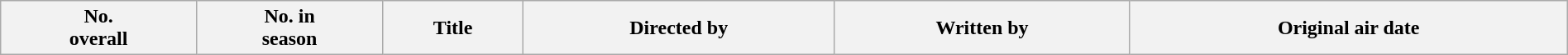<table class="wikitable plainrowheaders" style="width:100%; background:#fff;">
<tr>
<th style="background:#;">No.<br>overall</th>
<th style="background:#;">No. in<br>season</th>
<th style="background:#;">Title</th>
<th style="background:#;">Directed by</th>
<th style="background:#;">Written by</th>
<th style="background:#;">Original air date<br>











</th>
</tr>
</table>
